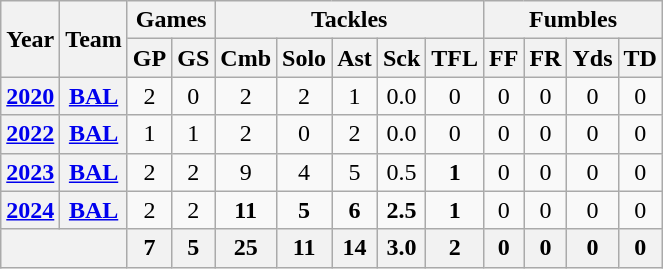<table class= "wikitable" style="text-align:center;">
<tr>
<th rowspan="2">Year</th>
<th rowspan="2">Team</th>
<th colspan="2">Games</th>
<th colspan="5">Tackles</th>
<th colspan="4">Fumbles</th>
</tr>
<tr>
<th>GP</th>
<th>GS</th>
<th>Cmb</th>
<th>Solo</th>
<th>Ast</th>
<th>Sck</th>
<th>TFL</th>
<th>FF</th>
<th>FR</th>
<th>Yds</th>
<th>TD</th>
</tr>
<tr>
<th><a href='#'>2020</a></th>
<th><a href='#'>BAL</a></th>
<td>2</td>
<td>0</td>
<td>2</td>
<td>2</td>
<td>1</td>
<td>0.0</td>
<td>0</td>
<td>0</td>
<td>0</td>
<td>0</td>
<td>0</td>
</tr>
<tr>
<th><a href='#'>2022</a></th>
<th><a href='#'>BAL</a></th>
<td>1</td>
<td>1</td>
<td>2</td>
<td>0</td>
<td>2</td>
<td>0.0</td>
<td>0</td>
<td>0</td>
<td>0</td>
<td>0</td>
<td>0</td>
</tr>
<tr>
<th><a href='#'>2023</a></th>
<th><a href='#'>BAL</a></th>
<td>2</td>
<td>2</td>
<td>9</td>
<td>4</td>
<td>5</td>
<td>0.5</td>
<td><strong>1</strong></td>
<td>0</td>
<td>0</td>
<td>0</td>
<td>0</td>
</tr>
<tr>
<th><a href='#'>2024</a></th>
<th><a href='#'>BAL</a></th>
<td>2</td>
<td>2</td>
<td><strong>11</strong></td>
<td><strong>5</strong></td>
<td><strong>6</strong></td>
<td><strong>2.5</strong></td>
<td><strong>1</strong></td>
<td>0</td>
<td>0</td>
<td>0</td>
<td>0</td>
</tr>
<tr>
<th colspan="2"></th>
<th>7</th>
<th>5</th>
<th>25</th>
<th>11</th>
<th>14</th>
<th>3.0</th>
<th>2</th>
<th>0</th>
<th>0</th>
<th>0</th>
<th>0</th>
</tr>
</table>
